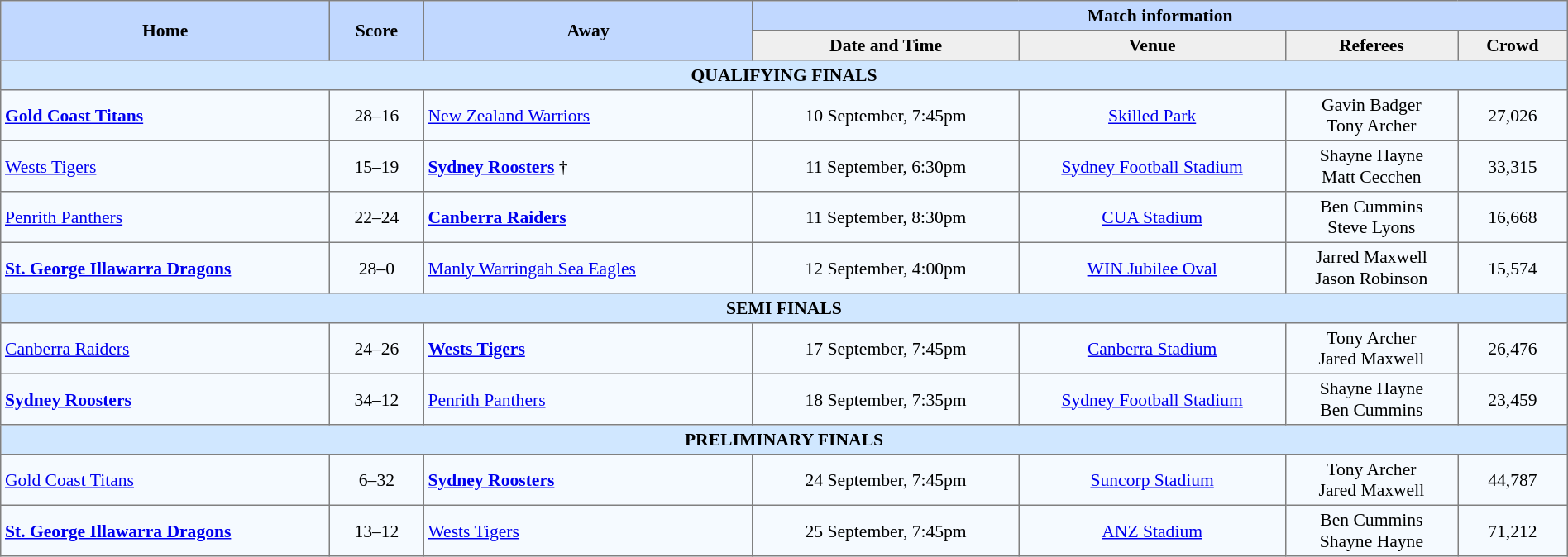<table border="1" cellpadding="3" cellspacing="0" style="border-collapse:collapse; font-size:90%; text-align:center; width:100%;">
<tr style="background:#c1d8ff;">
<th rowspan="2" style="width:21%;">Home</th>
<th rowspan="2" style="width:6%;">Score</th>
<th rowspan="2" style="width:21%;">Away</th>
<th colspan=6>Match information</th>
</tr>
<tr style="background:#efefef;">
<th width=17%>Date and Time</th>
<th width=17%>Venue</th>
<th width=11%>Referees</th>
<th width=7%>Crowd</th>
</tr>
<tr style="background:#d0e7ff;">
<td colspan=7><strong>QUALIFYING FINALS</strong></td>
</tr>
<tr style="background:#f5faff;">
<td align=left> <strong><a href='#'>Gold Coast Titans</a></strong></td>
<td>28–16</td>
<td align=left> <a href='#'>New Zealand Warriors</a></td>
<td>10 September, 7:45pm</td>
<td><a href='#'>Skilled Park</a></td>
<td>Gavin Badger<br> Tony Archer</td>
<td>27,026</td>
</tr>
<tr style="background:#f5faff;">
<td align=left> <a href='#'>Wests Tigers</a></td>
<td>15–19</td>
<td align=left> <strong><a href='#'>Sydney Roosters</a></strong> †</td>
<td>11 September, 6:30pm</td>
<td><a href='#'>Sydney Football Stadium</a></td>
<td>Shayne Hayne<br> Matt Cecchen</td>
<td>33,315</td>
</tr>
<tr style="background:#f5faff;">
<td align=left> <a href='#'>Penrith Panthers</a></td>
<td>22–24</td>
<td align=left> <strong><a href='#'>Canberra Raiders</a></strong></td>
<td>11 September, 8:30pm</td>
<td><a href='#'>CUA Stadium</a></td>
<td>Ben Cummins<br> Steve Lyons</td>
<td>16,668</td>
</tr>
<tr style="background:#f5faff;">
<td align=left> <strong><a href='#'>St. George Illawarra Dragons</a></strong></td>
<td>28–0</td>
<td align=left> <a href='#'>Manly Warringah Sea Eagles</a></td>
<td>12 September, 4:00pm</td>
<td><a href='#'>WIN Jubilee Oval</a></td>
<td>Jarred Maxwell<br> Jason Robinson</td>
<td>15,574</td>
</tr>
<tr style="background:#d0e7ff;">
<td colspan=7><strong>SEMI FINALS</strong></td>
</tr>
<tr style="background:#f5faff;">
<td align=left> <a href='#'>Canberra Raiders</a></td>
<td>24–26</td>
<td align=left> <strong><a href='#'>Wests Tigers</a></strong></td>
<td>17 September, 7:45pm</td>
<td><a href='#'>Canberra Stadium</a></td>
<td>Tony Archer<br>Jared Maxwell</td>
<td>26,476</td>
</tr>
<tr style="background:#f5faff;">
<td align=left> <strong><a href='#'>Sydney Roosters</a></strong></td>
<td>34–12</td>
<td align=left> <a href='#'>Penrith Panthers</a></td>
<td>18 September, 7:35pm</td>
<td><a href='#'>Sydney Football Stadium</a></td>
<td>Shayne Hayne<br>Ben Cummins</td>
<td>23,459</td>
</tr>
<tr style="background:#d0e7ff;">
<td colspan=7><strong>PRELIMINARY FINALS</strong></td>
</tr>
<tr style="background:#f5faff;">
<td align=left> <a href='#'>Gold Coast Titans</a></td>
<td>6–32</td>
<td align=left> <strong><a href='#'>Sydney Roosters</a></strong></td>
<td>24 September, 7:45pm</td>
<td><a href='#'>Suncorp Stadium</a></td>
<td>Tony Archer<br>Jared Maxwell</td>
<td>44,787</td>
</tr>
<tr style="background:#f5faff;">
<td align=left> <strong><a href='#'>St. George Illawarra Dragons</a></strong></td>
<td>13–12</td>
<td align=left> <a href='#'>Wests Tigers</a></td>
<td>25 September, 7:45pm</td>
<td><a href='#'>ANZ Stadium</a></td>
<td>Ben Cummins<br>Shayne Hayne</td>
<td>71,212</td>
</tr>
</table>
